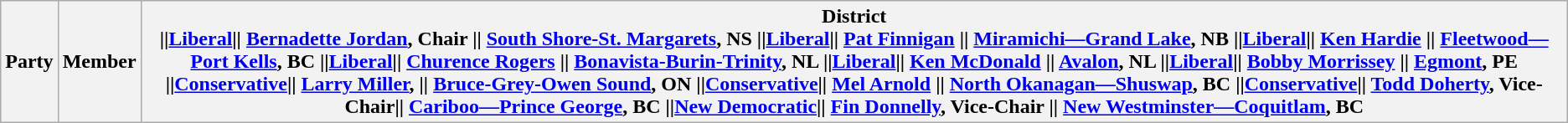<table class="wikitable">
<tr>
<th colspan="2">Party</th>
<th>Member</th>
<th>District<br>||<a href='#'>Liberal</a>|| <a href='#'>Bernadette Jordan</a>, Chair || <a href='#'>South Shore-St. Margarets</a>, NS
||<a href='#'>Liberal</a>|| <a href='#'>Pat Finnigan</a> || <a href='#'>Miramichi—Grand Lake</a>, NB
||<a href='#'>Liberal</a>|| <a href='#'>Ken Hardie</a> || <a href='#'>Fleetwood—Port Kells</a>, BC
||<a href='#'>Liberal</a>|| <a href='#'>Churence Rogers</a> || <a href='#'>Bonavista-Burin-Trinity</a>, NL
||<a href='#'>Liberal</a>|| <a href='#'>Ken McDonald</a> || <a href='#'>Avalon</a>, NL
||<a href='#'>Liberal</a>|| <a href='#'>Bobby Morrissey</a> || <a href='#'>Egmont</a>, PE
||<a href='#'>Conservative</a>|| <a href='#'>Larry Miller</a>, || <a href='#'>Bruce-Grey-Owen Sound</a>, ON
||<a href='#'>Conservative</a>|| <a href='#'>Mel Arnold</a> || <a href='#'>North Okanagan—Shuswap</a>, BC
||<a href='#'>Conservative</a>|| <a href='#'>Todd Doherty</a>, Vice-Chair|| <a href='#'>Cariboo—Prince George</a>, BC
||<a href='#'>New Democratic</a>|| <a href='#'>Fin Donnelly</a>, Vice-Chair || <a href='#'>New Westminster—Coquitlam</a>, BC</th>
</tr>
</table>
